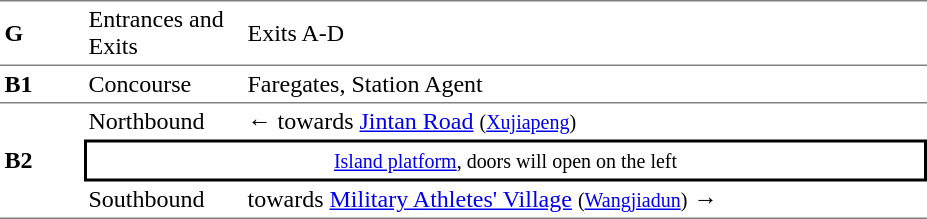<table table border=0 cellspacing=0 cellpadding=3>
<tr>
<td style="border-top:solid 1px gray;border-bottom:solid 0px gray;" width=50><strong>G</strong></td>
<td style="border-top:solid 1px gray;border-bottom:solid 0px gray;" width=100>Entrances and Exits</td>
<td style="border-top:solid 1px gray;border-bottom:solid 0px gray;" width=450>Exits A-D</td>
</tr>
<tr>
<td style="border-top:solid 1px gray;border-bottom:solid 1px gray;" width=50><strong>B1</strong></td>
<td style="border-top:solid 1px gray;border-bottom:solid 1px gray;" width=100>Concourse</td>
<td style="border-top:solid 1px gray;border-bottom:solid 1px gray;" width=450>Faregates, Station Agent</td>
</tr>
<tr>
<td style="border-bottom:solid 1px gray;" rowspan=3><strong>B2</strong></td>
<td>Northbound</td>
<td>←  towards <a href='#'>Jintan Road</a> <small>(<a href='#'>Xujiapeng</a>)</small></td>
</tr>
<tr>
<td style="border-right:solid 2px black;border-left:solid 2px black;border-top:solid 2px black;border-bottom:solid 2px black;text-align:center;" colspan=2><small><a href='#'>Island platform</a>, doors will open on the left</small></td>
</tr>
<tr>
<td style="border-bottom:solid 1px gray;">Southbound</td>
<td style="border-bottom:solid 1px gray;"> towards <a href='#'>Military Athletes' Village</a> <small>(<a href='#'>Wangjiadun</a>)</small> →</td>
</tr>
</table>
